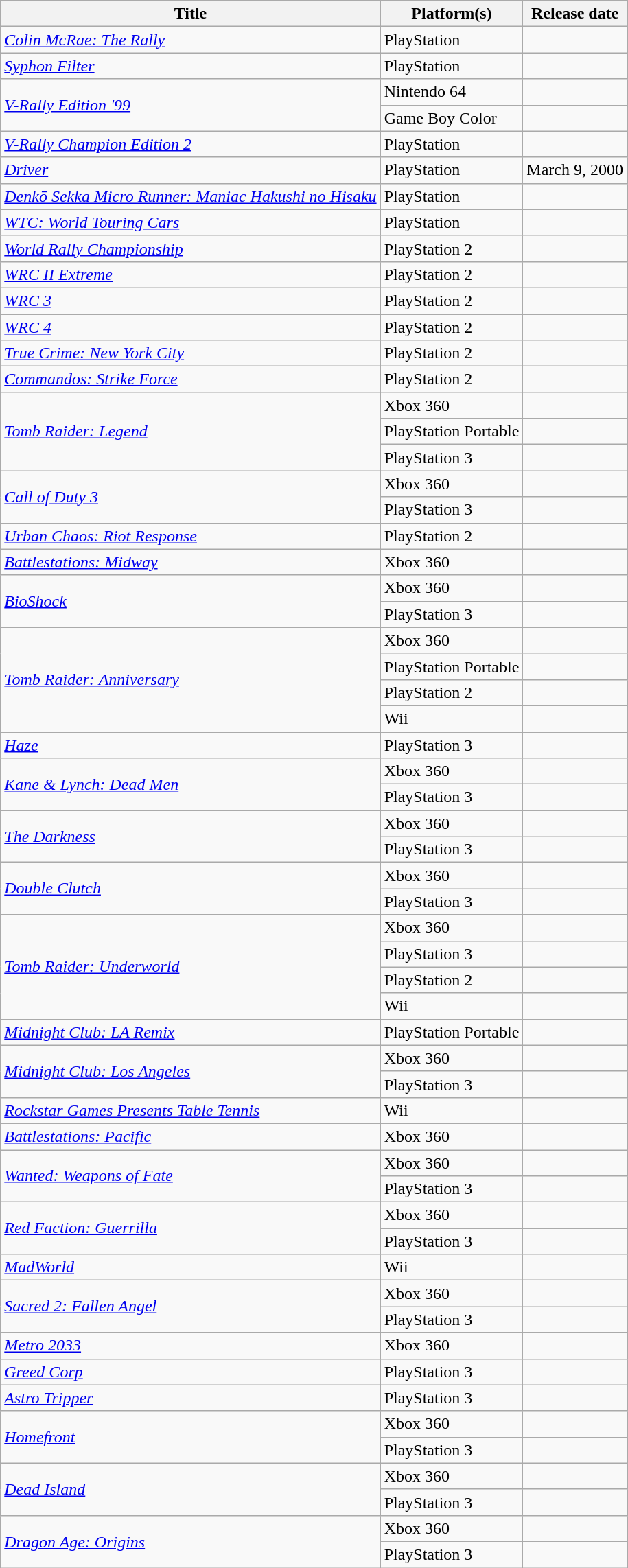<table class="wikitable sortable" width="auto">
<tr>
<th>Title</th>
<th>Platform(s)</th>
<th>Release date</th>
</tr>
<tr>
<td><em><a href='#'>Colin McRae: The Rally</a></em></td>
<td>PlayStation</td>
<td></td>
</tr>
<tr>
<td><em><a href='#'>Syphon Filter</a></em></td>
<td>PlayStation</td>
<td></td>
</tr>
<tr>
<td rowspan="2"><em><a href='#'>V-Rally Edition '99</a></em></td>
<td>Nintendo 64</td>
<td></td>
</tr>
<tr>
<td>Game Boy Color</td>
<td></td>
</tr>
<tr>
<td><em><a href='#'>V-Rally Champion Edition 2</a></em></td>
<td>PlayStation</td>
<td></td>
</tr>
<tr>
<td><em><a href='#'>Driver</a></em></td>
<td>PlayStation</td>
<td>March 9, 2000</td>
</tr>
<tr>
<td><em><a href='#'>Denkō Sekka Micro Runner: Maniac Hakushi no Hisaku</a></em></td>
<td>PlayStation</td>
<td></td>
</tr>
<tr>
<td><em><a href='#'>WTC: World Touring Cars</a></em></td>
<td>PlayStation</td>
<td></td>
</tr>
<tr>
<td><em><a href='#'>World Rally Championship</a></em></td>
<td>PlayStation 2</td>
<td></td>
</tr>
<tr>
<td><em><a href='#'>WRC II Extreme</a></em></td>
<td>PlayStation 2</td>
<td></td>
</tr>
<tr>
<td><em><a href='#'>WRC 3</a></em></td>
<td>PlayStation 2</td>
<td></td>
</tr>
<tr>
<td><em><a href='#'>WRC 4</a></em></td>
<td>PlayStation 2</td>
<td></td>
</tr>
<tr>
<td><em><a href='#'>True Crime: New York City</a></em></td>
<td>PlayStation 2</td>
<td></td>
</tr>
<tr>
<td><em><a href='#'>Commandos: Strike Force</a></em></td>
<td>PlayStation 2</td>
<td></td>
</tr>
<tr>
<td rowspan="3"><em><a href='#'>Tomb Raider: Legend</a></em></td>
<td>Xbox 360</td>
<td></td>
</tr>
<tr>
<td>PlayStation Portable</td>
<td></td>
</tr>
<tr>
<td>PlayStation 3</td>
<td></td>
</tr>
<tr>
<td rowspan="2"><em><a href='#'>Call of Duty 3</a></em></td>
<td>Xbox 360</td>
<td></td>
</tr>
<tr>
<td>PlayStation 3</td>
<td></td>
</tr>
<tr>
<td><em><a href='#'>Urban Chaos: Riot Response</a></em></td>
<td>PlayStation 2</td>
<td></td>
</tr>
<tr>
<td><em><a href='#'>Battlestations: Midway</a></em></td>
<td>Xbox 360</td>
<td></td>
</tr>
<tr>
<td rowspan="2"><em><a href='#'>BioShock</a></em></td>
<td>Xbox 360</td>
<td></td>
</tr>
<tr>
<td>PlayStation 3</td>
<td></td>
</tr>
<tr>
<td rowspan="4"><em><a href='#'>Tomb Raider: Anniversary</a></em></td>
<td>Xbox 360</td>
<td></td>
</tr>
<tr>
<td>PlayStation Portable</td>
<td></td>
</tr>
<tr>
<td>PlayStation 2</td>
<td></td>
</tr>
<tr>
<td>Wii</td>
<td></td>
</tr>
<tr>
<td><em><a href='#'>Haze</a></em></td>
<td>PlayStation 3</td>
<td></td>
</tr>
<tr>
<td rowspan="2"><em><a href='#'>Kane & Lynch: Dead Men</a></em></td>
<td>Xbox 360</td>
<td></td>
</tr>
<tr>
<td>PlayStation 3</td>
<td></td>
</tr>
<tr>
<td rowspan="2"><em><a href='#'>The Darkness</a></em></td>
<td>Xbox 360</td>
<td></td>
</tr>
<tr>
<td>PlayStation 3</td>
<td></td>
</tr>
<tr>
<td rowspan="2"><em><a href='#'>Double Clutch</a></em></td>
<td>Xbox 360</td>
<td></td>
</tr>
<tr>
<td>PlayStation 3</td>
<td></td>
</tr>
<tr>
<td rowspan="4"><em><a href='#'>Tomb Raider: Underworld</a></em></td>
<td>Xbox 360</td>
<td></td>
</tr>
<tr>
<td>PlayStation 3</td>
<td></td>
</tr>
<tr>
<td>PlayStation 2</td>
<td></td>
</tr>
<tr>
<td>Wii</td>
<td></td>
</tr>
<tr>
<td><em><a href='#'>Midnight Club: LA Remix</a></em></td>
<td>PlayStation Portable</td>
<td></td>
</tr>
<tr>
<td rowspan="2"><em><a href='#'>Midnight Club: Los Angeles</a></em></td>
<td>Xbox 360</td>
<td></td>
</tr>
<tr>
<td>PlayStation 3</td>
<td></td>
</tr>
<tr>
<td><em><a href='#'>Rockstar Games Presents Table Tennis</a></em></td>
<td>Wii</td>
<td></td>
</tr>
<tr>
<td><em><a href='#'>Battlestations: Pacific</a></em></td>
<td>Xbox 360</td>
<td></td>
</tr>
<tr>
<td rowspan="2"><em><a href='#'>Wanted: Weapons of Fate</a></em></td>
<td>Xbox 360</td>
<td></td>
</tr>
<tr>
<td>PlayStation 3</td>
<td></td>
</tr>
<tr>
<td rowspan="2"><em><a href='#'>Red Faction: Guerrilla</a></em></td>
<td>Xbox 360</td>
<td></td>
</tr>
<tr>
<td>PlayStation 3</td>
<td></td>
</tr>
<tr>
<td><em><a href='#'>MadWorld</a></em></td>
<td>Wii</td>
<td></td>
</tr>
<tr>
<td rowspan="2"><em><a href='#'>Sacred 2: Fallen Angel</a></em></td>
<td>Xbox 360</td>
<td></td>
</tr>
<tr>
<td>PlayStation 3</td>
<td></td>
</tr>
<tr>
<td><em><a href='#'>Metro 2033</a></em></td>
<td>Xbox 360</td>
<td></td>
</tr>
<tr>
<td><em><a href='#'>Greed Corp</a></em></td>
<td>PlayStation 3</td>
<td></td>
</tr>
<tr>
<td><em><a href='#'>Astro Tripper</a></em></td>
<td>PlayStation 3</td>
<td></td>
</tr>
<tr>
<td rowspan="2"><em><a href='#'>Homefront</a></em></td>
<td>Xbox 360</td>
<td></td>
</tr>
<tr>
<td>PlayStation 3</td>
<td></td>
</tr>
<tr>
<td rowspan="2"><em><a href='#'>Dead Island</a></em></td>
<td>Xbox 360</td>
<td></td>
</tr>
<tr>
<td>PlayStation 3</td>
<td></td>
</tr>
<tr>
<td rowspan="2"><em><a href='#'>Dragon Age: Origins</a></em></td>
<td>Xbox 360</td>
<td></td>
</tr>
<tr>
<td>PlayStation 3</td>
<td></td>
</tr>
</table>
